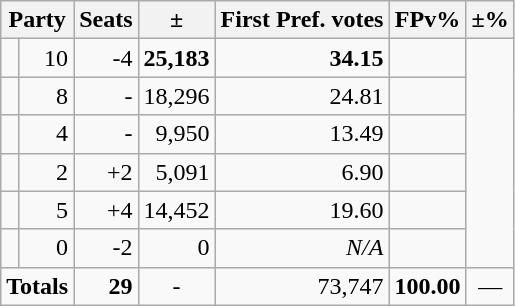<table class=wikitable>
<tr>
<th colspan=2 align=center>Party</th>
<th valign=top>Seats</th>
<th valign=top>±</th>
<th valign=top>First Pref. votes</th>
<th valign=top>FPv%</th>
<th valign=top>±%</th>
</tr>
<tr>
<td></td>
<td align=right>10</td>
<td align=right>-4</td>
<td align=right><strong>25,183</strong></td>
<td align=right><strong>34.15</strong></td>
<td align=right></td>
</tr>
<tr>
<td></td>
<td align=right>8</td>
<td align=right>-</td>
<td align=right>18,296</td>
<td align=right>24.81</td>
<td align=right></td>
</tr>
<tr>
<td></td>
<td align=right>4</td>
<td align=right>-</td>
<td align=right>9,950</td>
<td align=right>13.49</td>
<td align=right></td>
</tr>
<tr>
<td></td>
<td align=right>2</td>
<td align=right>+2</td>
<td align=right>5,091</td>
<td align=right>6.90</td>
<td align=right></td>
</tr>
<tr>
<td></td>
<td align=right>5</td>
<td align=right>+4</td>
<td align=right>14,452</td>
<td align=right>19.60</td>
<td align=right></td>
</tr>
<tr>
<td></td>
<td align=right>0</td>
<td align=right>-2</td>
<td align=right>0</td>
<td align=right><em>N/A</em></td>
<td align=right></td>
</tr>
<tr>
<td colspan=2 align=center><strong>Totals</strong></td>
<td align=right><strong>29</strong></td>
<td align=center>-</td>
<td align=right>73,747</td>
<td align=center><strong>100.00</strong></td>
<td align=center>—</td>
</tr>
</table>
